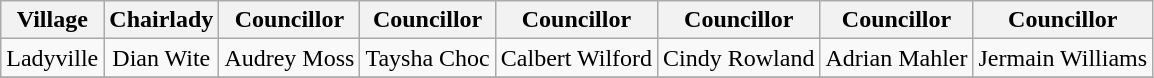<table class=wikitable>
<tr>
<th>Village</th>
<th>Chairlady</th>
<th>Councillor</th>
<th>Councillor</th>
<th>Councillor</th>
<th>Councillor</th>
<th>Councillor</th>
<th>Councillor</th>
</tr>
<tr>
<td>Ladyville</td>
<td align="center">Dian Wite</td>
<td align="center">Audrey Moss</td>
<td align="center">Taysha Choc</td>
<td align="center">Calbert Wilford</td>
<td align="center">Cindy Rowland</td>
<td align="center">Adrian Mahler</td>
<td align="center">Jermain Williams</td>
</tr>
<tr>
</tr>
</table>
